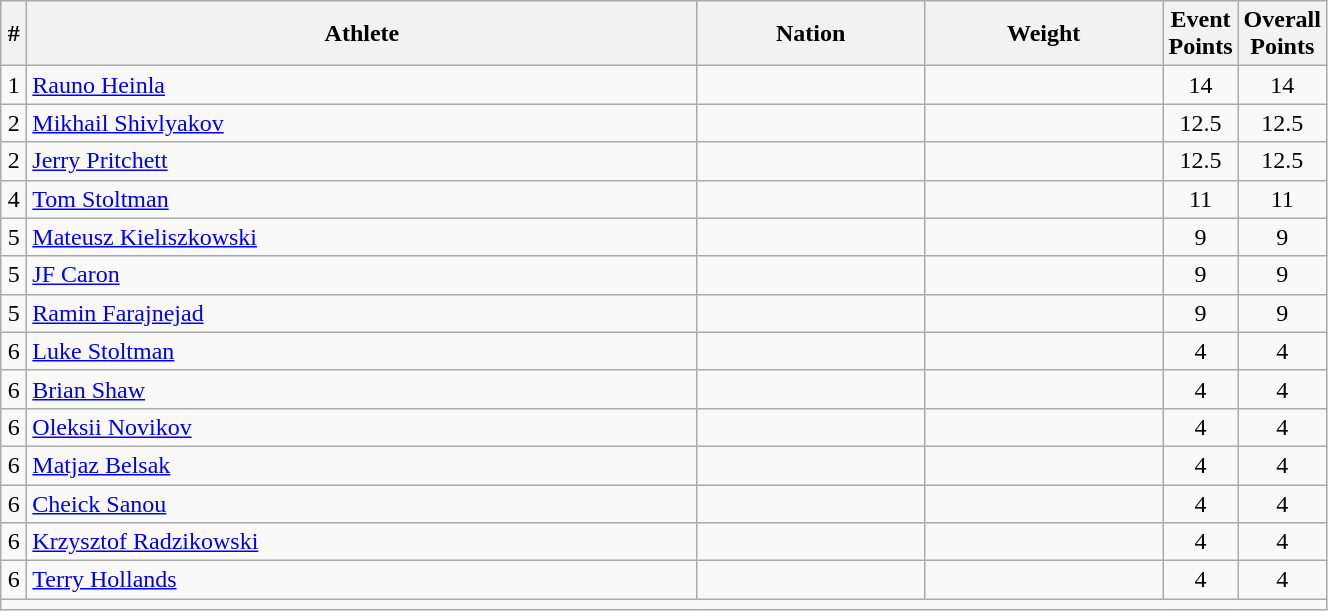<table class="wikitable sortable" style="text-align:center;width: 70%;">
<tr>
<th scope="col" style="width: 10px;">#</th>
<th scope="col">Athlete</th>
<th scope="col">Nation</th>
<th scope="col">Weight</th>
<th scope="col" style="width: 10px;">Event Points</th>
<th scope="col" style="width: 10px;">Overall Points</th>
</tr>
<tr>
<td>1</td>
<td align=left><a href='#'>Rauno Heinla</a></td>
<td align=left></td>
<td></td>
<td>14</td>
<td>14</td>
</tr>
<tr>
<td>2</td>
<td align=left><a href='#'>Mikhail Shivlyakov</a></td>
<td align=left></td>
<td></td>
<td>12.5</td>
<td>12.5</td>
</tr>
<tr>
<td>2</td>
<td align=left><a href='#'>Jerry Pritchett</a></td>
<td align=left></td>
<td></td>
<td>12.5</td>
<td>12.5</td>
</tr>
<tr>
<td>4</td>
<td align=left><a href='#'>Tom Stoltman</a></td>
<td align=left></td>
<td></td>
<td>11</td>
<td>11</td>
</tr>
<tr>
<td>5</td>
<td align=left><a href='#'>Mateusz Kieliszkowski</a></td>
<td align=left></td>
<td></td>
<td>9</td>
<td>9</td>
</tr>
<tr>
<td>5</td>
<td align=left><a href='#'>JF Caron</a></td>
<td align=left></td>
<td></td>
<td>9</td>
<td>9</td>
</tr>
<tr>
<td>5</td>
<td align=left><a href='#'>Ramin Farajnejad</a></td>
<td align=left></td>
<td></td>
<td>9</td>
<td>9</td>
</tr>
<tr>
<td>6</td>
<td align=left><a href='#'>Luke Stoltman</a></td>
<td align=left></td>
<td></td>
<td>4</td>
<td>4</td>
</tr>
<tr>
<td>6</td>
<td align=left><a href='#'>Brian Shaw</a></td>
<td align=left></td>
<td></td>
<td>4</td>
<td>4</td>
</tr>
<tr>
<td>6</td>
<td align=left><a href='#'>Oleksii Novikov</a></td>
<td align=left></td>
<td></td>
<td>4</td>
<td>4</td>
</tr>
<tr>
<td>6</td>
<td align=left><a href='#'>Matjaz Belsak</a></td>
<td align=left></td>
<td></td>
<td>4</td>
<td>4</td>
</tr>
<tr>
<td>6</td>
<td align=left><a href='#'>Cheick Sanou</a></td>
<td align=left></td>
<td></td>
<td>4</td>
<td>4</td>
</tr>
<tr>
<td>6</td>
<td align=left><a href='#'>Krzysztof Radzikowski</a></td>
<td align=left></td>
<td></td>
<td>4</td>
<td>4</td>
</tr>
<tr>
<td>6</td>
<td align=left><a href='#'>Terry Hollands</a></td>
<td align=left></td>
<td></td>
<td>4</td>
<td>4</td>
</tr>
<tr class="sortbottom">
<td colspan="6"></td>
</tr>
</table>
